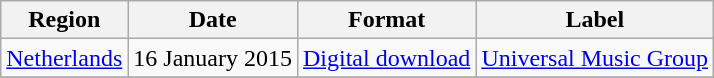<table class=wikitable>
<tr>
<th>Region</th>
<th>Date</th>
<th>Format</th>
<th>Label</th>
</tr>
<tr>
<td><a href='#'>Netherlands</a></td>
<td>16 January 2015</td>
<td><a href='#'>Digital download</a></td>
<td><a href='#'>Universal Music Group</a></td>
</tr>
<tr>
</tr>
</table>
